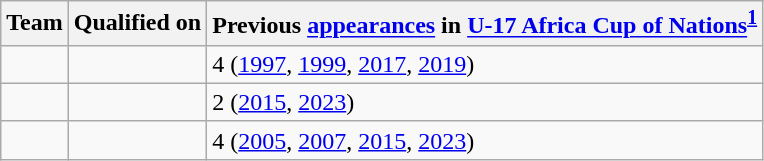<table class="wikitable sortable">
<tr>
<th>Team</th>
<th>Qualified on</th>
<th data-sort-type="number">Previous <a href='#'>appearances</a> in <a href='#'>U-17 Africa Cup of Nations</a><sup><strong><a href='#'>1</a></strong></sup></th>
</tr>
<tr>
<td></td>
<td></td>
<td>4 (<a href='#'>1997</a>, <a href='#'>1999</a>, <a href='#'>2017</a>, <a href='#'>2019</a>)</td>
</tr>
<tr>
<td></td>
<td></td>
<td>2 (<a href='#'>2015</a>, <a href='#'>2023</a>)</td>
</tr>
<tr>
<td></td>
<td></td>
<td>4 (<a href='#'>2005</a>, <a href='#'>2007</a>, <a href='#'>2015</a>, <a href='#'>2023</a>)</td>
</tr>
</table>
